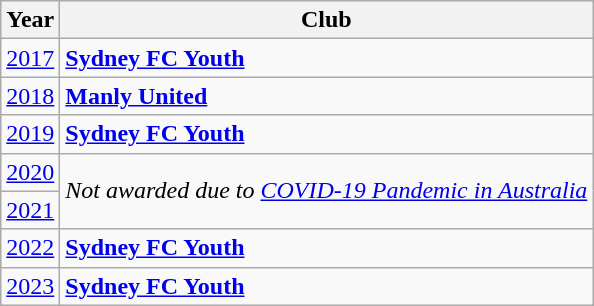<table class="wikitable">
<tr>
<th>Year</th>
<th>Club</th>
</tr>
<tr>
<td><a href='#'>2017</a></td>
<td><strong><a href='#'>Sydney FC Youth</a></strong></td>
</tr>
<tr>
<td><a href='#'>2018</a></td>
<td><strong><a href='#'>Manly United</a></strong></td>
</tr>
<tr>
<td><a href='#'>2019</a></td>
<td><strong><a href='#'>Sydney FC Youth</a></strong></td>
</tr>
<tr>
<td><a href='#'>2020</a></td>
<td rowspan=2><em>Not awarded due to <a href='#'>COVID-19 Pandemic in Australia</a></em></td>
</tr>
<tr>
<td><a href='#'>2021</a></td>
</tr>
<tr>
<td><a href='#'>2022</a></td>
<td><strong><a href='#'>Sydney FC Youth</a></strong></td>
</tr>
<tr>
<td><a href='#'>2023</a></td>
<td><strong><a href='#'>Sydney FC Youth</a></strong></td>
</tr>
</table>
